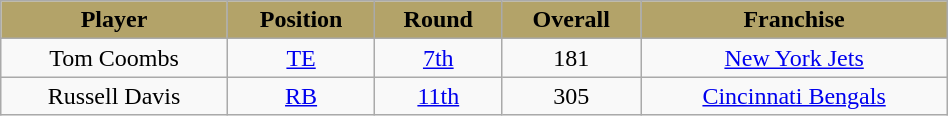<table class="wikitable" width="50%">
<tr align="center"  style="background:#B3A369;color:black;">
<td><strong>Player</strong></td>
<td><strong>Position</strong></td>
<td><strong>Round</strong></td>
<td><strong>Overall</strong></td>
<td><strong>Franchise</strong></td>
</tr>
<tr align="center" bgcolor="">
<td>Tom Coombs</td>
<td><a href='#'>TE</a></td>
<td><a href='#'>7th</a></td>
<td>181</td>
<td><a href='#'>New York Jets</a></td>
</tr>
<tr align="center" bgcolor="">
<td>Russell Davis</td>
<td><a href='#'>RB</a></td>
<td><a href='#'>11th</a></td>
<td>305</td>
<td><a href='#'>Cincinnati Bengals</a></td>
</tr>
</table>
